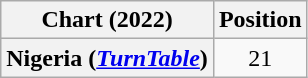<table class="wikitable sortable plainrowheaders" style="text-align:center">
<tr>
<th scope="col">Chart (2022)</th>
<th scope="col">Position</th>
</tr>
<tr>
<th scope="row">Nigeria (<em><a href='#'>TurnTable</a></em>)</th>
<td>21</td>
</tr>
</table>
